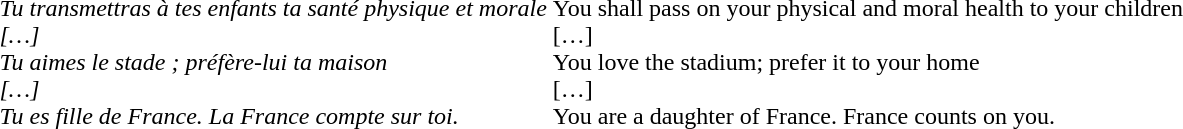<table>
<tr>
<td><em>Tu transmettras à tes enfants ta santé physique et morale</em><br><em>[…]</em><br><em>Tu aimes le stade ; préfère-lui ta maison</em><br><em>[…]</em><br><em>Tu es fille de France. La France compte sur toi.</em></td>
<td>You shall pass on your physical and moral health to your children<br>[…]<br>You love the stadium; prefer it to your home<br>[…]<br>You are a daughter of France. France counts on you.</td>
</tr>
</table>
